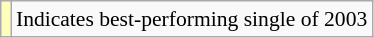<table class="wikitable" style="font-size:90%;">
<tr>
<td style="background-color:#FFFFBB"></td>
<td>Indicates best-performing single of 2003</td>
</tr>
</table>
